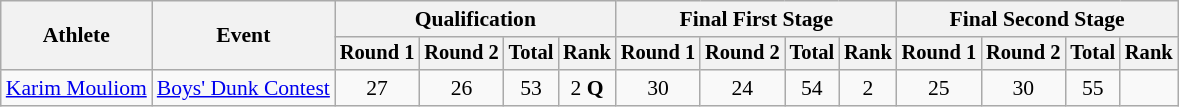<table class="wikitable" style="font-size:90%;">
<tr>
<th rowspan=2>Athlete</th>
<th rowspan=2>Event</th>
<th colspan=4>Qualification</th>
<th colspan=4>Final First Stage</th>
<th colspan=4>Final Second Stage</th>
</tr>
<tr style="font-size:95%">
<th>Round 1</th>
<th>Round 2</th>
<th>Total</th>
<th>Rank</th>
<th>Round 1</th>
<th>Round 2</th>
<th>Total</th>
<th>Rank</th>
<th>Round 1</th>
<th>Round 2</th>
<th>Total</th>
<th>Rank</th>
</tr>
<tr align=center>
<td align=left><a href='#'>Karim Mouliom</a></td>
<td align=left><a href='#'>Boys' Dunk Contest</a></td>
<td>27</td>
<td>26</td>
<td>53</td>
<td>2 <strong>Q</strong></td>
<td>30</td>
<td>24</td>
<td>54</td>
<td>2</td>
<td>25</td>
<td>30</td>
<td>55</td>
<td></td>
</tr>
</table>
